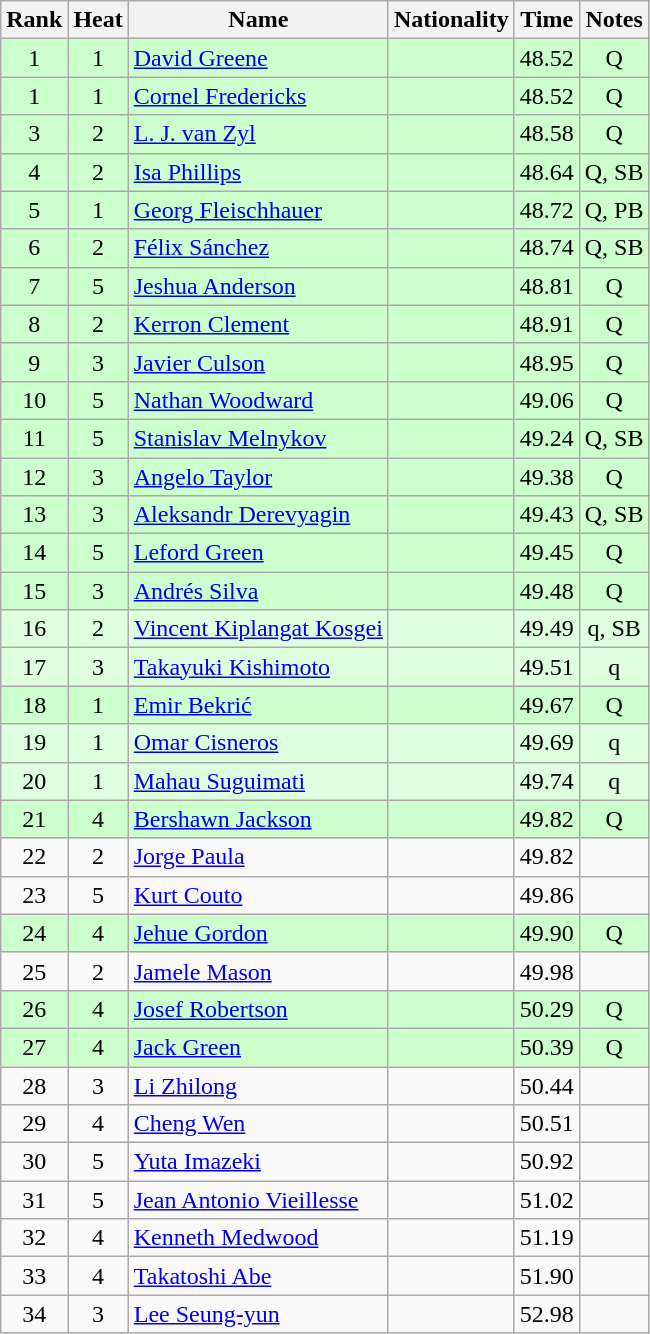<table class="wikitable sortable" style="text-align:center">
<tr>
<th>Rank</th>
<th>Heat</th>
<th>Name</th>
<th>Nationality</th>
<th>Time</th>
<th>Notes</th>
</tr>
<tr bgcolor=ccffcc>
<td>1</td>
<td>1</td>
<td align=left><a href='#'>David Greene</a></td>
<td align=left></td>
<td>48.52</td>
<td>Q</td>
</tr>
<tr bgcolor=ccffcc>
<td>1</td>
<td>1</td>
<td align=left><a href='#'>Cornel Fredericks</a></td>
<td align=left></td>
<td>48.52</td>
<td>Q</td>
</tr>
<tr bgcolor=ccffcc>
<td>3</td>
<td>2</td>
<td align=left><a href='#'>L. J. van Zyl</a></td>
<td align=left></td>
<td>48.58</td>
<td>Q</td>
</tr>
<tr bgcolor=ccffcc>
<td>4</td>
<td>2</td>
<td align=left><a href='#'>Isa Phillips</a></td>
<td align=left></td>
<td>48.64</td>
<td>Q, SB</td>
</tr>
<tr bgcolor=ccffcc>
<td>5</td>
<td>1</td>
<td align=left><a href='#'>Georg Fleischhauer</a></td>
<td align=left></td>
<td>48.72</td>
<td>Q, PB</td>
</tr>
<tr bgcolor=ccffcc>
<td>6</td>
<td>2</td>
<td align=left><a href='#'>Félix Sánchez</a></td>
<td align=left></td>
<td>48.74</td>
<td>Q, SB</td>
</tr>
<tr bgcolor=ccffcc>
<td>7</td>
<td>5</td>
<td align=left><a href='#'>Jeshua Anderson</a></td>
<td align=left></td>
<td>48.81</td>
<td>Q</td>
</tr>
<tr bgcolor=ccffcc>
<td>8</td>
<td>2</td>
<td align=left><a href='#'>Kerron Clement</a></td>
<td align=left></td>
<td>48.91</td>
<td>Q</td>
</tr>
<tr bgcolor=ccffcc>
<td>9</td>
<td>3</td>
<td align=left><a href='#'>Javier Culson</a></td>
<td align=left></td>
<td>48.95</td>
<td>Q</td>
</tr>
<tr bgcolor=ccffcc>
<td>10</td>
<td>5</td>
<td align=left><a href='#'>Nathan Woodward</a></td>
<td align=left></td>
<td>49.06</td>
<td>Q</td>
</tr>
<tr bgcolor=ccffcc>
<td>11</td>
<td>5</td>
<td align=left><a href='#'>Stanislav Melnykov</a></td>
<td align=left></td>
<td>49.24</td>
<td>Q, SB</td>
</tr>
<tr bgcolor=ccffcc>
<td>12</td>
<td>3</td>
<td align=left><a href='#'>Angelo Taylor</a></td>
<td align=left></td>
<td>49.38</td>
<td>Q</td>
</tr>
<tr bgcolor=ccffcc>
<td>13</td>
<td>3</td>
<td align=left><a href='#'>Aleksandr Derevyagin</a></td>
<td align=left></td>
<td>49.43</td>
<td>Q, SB</td>
</tr>
<tr bgcolor=ccffcc>
<td>14</td>
<td>5</td>
<td align=left><a href='#'>Leford Green</a></td>
<td align=left></td>
<td>49.45</td>
<td>Q</td>
</tr>
<tr bgcolor=ccffcc>
<td>15</td>
<td>3</td>
<td align=left><a href='#'>Andrés Silva</a></td>
<td align=left></td>
<td>49.48</td>
<td>Q</td>
</tr>
<tr bgcolor=ddffdd>
<td>16</td>
<td>2</td>
<td align=left><a href='#'>Vincent Kiplangat Kosgei</a></td>
<td align=left></td>
<td>49.49</td>
<td>q, SB</td>
</tr>
<tr bgcolor=ddffdd>
<td>17</td>
<td>3</td>
<td align=left><a href='#'>Takayuki Kishimoto</a></td>
<td align=left></td>
<td>49.51</td>
<td>q</td>
</tr>
<tr bgcolor=ccffcc>
<td>18</td>
<td>1</td>
<td align=left><a href='#'>Emir Bekrić</a></td>
<td align=left></td>
<td>49.67</td>
<td>Q</td>
</tr>
<tr bgcolor=ddffdd>
<td>19</td>
<td>1</td>
<td align=left><a href='#'>Omar Cisneros</a></td>
<td align=left></td>
<td>49.69</td>
<td>q</td>
</tr>
<tr bgcolor=ddffdd>
<td>20</td>
<td>1</td>
<td align=left><a href='#'>Mahau Suguimati</a></td>
<td align=left></td>
<td>49.74</td>
<td>q</td>
</tr>
<tr bgcolor=ccffcc>
<td>21</td>
<td>4</td>
<td align=left><a href='#'>Bershawn Jackson</a></td>
<td align=left></td>
<td>49.82</td>
<td>Q</td>
</tr>
<tr>
<td>22</td>
<td>2</td>
<td align=left><a href='#'>Jorge Paula</a></td>
<td align=left></td>
<td>49.82</td>
<td></td>
</tr>
<tr>
<td>23</td>
<td>5</td>
<td align=left><a href='#'>Kurt Couto</a></td>
<td align=left></td>
<td>49.86</td>
<td></td>
</tr>
<tr bgcolor=ccffcc>
<td>24</td>
<td>4</td>
<td align=left><a href='#'>Jehue Gordon</a></td>
<td align=left></td>
<td>49.90</td>
<td>Q</td>
</tr>
<tr>
<td>25</td>
<td>2</td>
<td align=left><a href='#'>Jamele Mason</a></td>
<td align=left></td>
<td>49.98</td>
<td></td>
</tr>
<tr bgcolor=ccffcc>
<td>26</td>
<td>4</td>
<td align=left><a href='#'>Josef Robertson</a></td>
<td align=left></td>
<td>50.29</td>
<td>Q</td>
</tr>
<tr bgcolor=ccffcc>
<td>27</td>
<td>4</td>
<td align=left><a href='#'>Jack Green</a></td>
<td align=left></td>
<td>50.39</td>
<td>Q</td>
</tr>
<tr>
<td>28</td>
<td>3</td>
<td align=left><a href='#'>Li Zhilong</a></td>
<td align=left></td>
<td>50.44</td>
<td></td>
</tr>
<tr>
<td>29</td>
<td>4</td>
<td align=left><a href='#'>Cheng Wen</a></td>
<td align=left></td>
<td>50.51</td>
<td></td>
</tr>
<tr>
<td>30</td>
<td>5</td>
<td align=left><a href='#'>Yuta Imazeki</a></td>
<td align=left></td>
<td>50.92</td>
<td></td>
</tr>
<tr>
<td>31</td>
<td>5</td>
<td align=left><a href='#'>Jean Antonio Vieillesse</a></td>
<td align=left></td>
<td>51.02</td>
<td></td>
</tr>
<tr>
<td>32</td>
<td>4</td>
<td align=left><a href='#'>Kenneth Medwood</a></td>
<td align=left></td>
<td>51.19</td>
<td></td>
</tr>
<tr>
<td>33</td>
<td>4</td>
<td align=left><a href='#'>Takatoshi Abe</a></td>
<td align=left></td>
<td>51.90</td>
<td></td>
</tr>
<tr>
<td>34</td>
<td>3</td>
<td align=left><a href='#'>Lee Seung-yun</a></td>
<td align=left></td>
<td>52.98</td>
<td></td>
</tr>
</table>
